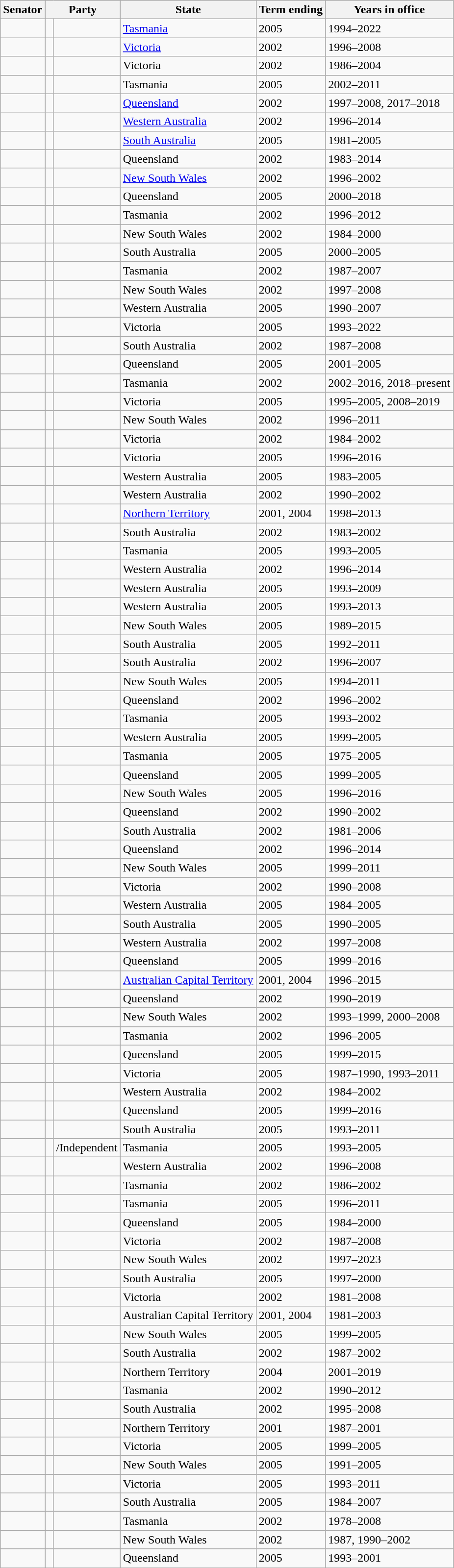<table class="wikitable sortable">
<tr>
<th>Senator</th>
<th colspan=2>Party</th>
<th>State</th>
<th>Term ending</th>
<th>Years in office</th>
</tr>
<tr>
<td></td>
<td> </td>
<td></td>
<td><a href='#'>Tasmania</a></td>
<td>2005</td>
<td>1994–2022</td>
</tr>
<tr>
<td></td>
<td> </td>
<td></td>
<td><a href='#'>Victoria</a></td>
<td>2002</td>
<td>1996–2008</td>
</tr>
<tr>
<td></td>
<td> </td>
<td></td>
<td>Victoria</td>
<td>2002</td>
<td>1986–2004</td>
</tr>
<tr>
<td> </td>
<td> </td>
<td></td>
<td>Tasmania</td>
<td>2005</td>
<td>2002–2011</td>
</tr>
<tr>
<td></td>
<td> </td>
<td></td>
<td><a href='#'>Queensland</a></td>
<td>2002</td>
<td>1997–2008, 2017–2018</td>
</tr>
<tr>
<td></td>
<td> </td>
<td></td>
<td><a href='#'>Western Australia</a></td>
<td>2002</td>
<td>1996–2014</td>
</tr>
<tr>
<td></td>
<td> </td>
<td></td>
<td><a href='#'>South Australia</a></td>
<td>2005</td>
<td>1981–2005</td>
</tr>
<tr>
<td></td>
<td> </td>
<td></td>
<td>Queensland</td>
<td>2002</td>
<td>1983–2014</td>
</tr>
<tr>
<td></td>
<td> </td>
<td></td>
<td><a href='#'>New South Wales</a></td>
<td>2002</td>
<td>1996–2002</td>
</tr>
<tr>
<td> </td>
<td> </td>
<td></td>
<td>Queensland</td>
<td>2005</td>
<td>2000–2018</td>
</tr>
<tr>
<td></td>
<td> </td>
<td></td>
<td>Tasmania</td>
<td>2002</td>
<td>1996–2012</td>
</tr>
<tr>
<td> </td>
<td> </td>
<td></td>
<td>New South Wales</td>
<td>2002</td>
<td>1984–2000</td>
</tr>
<tr>
<td> </td>
<td> </td>
<td></td>
<td>South Australia</td>
<td>2005</td>
<td>2000–2005</td>
</tr>
<tr>
<td></td>
<td> </td>
<td></td>
<td>Tasmania</td>
<td>2002</td>
<td>1987–2007</td>
</tr>
<tr>
<td></td>
<td> </td>
<td></td>
<td>New South Wales</td>
<td>2002</td>
<td>1997–2008</td>
</tr>
<tr>
<td></td>
<td> </td>
<td></td>
<td>Western Australia</td>
<td>2005</td>
<td>1990–2007</td>
</tr>
<tr>
<td></td>
<td> </td>
<td></td>
<td>Victoria</td>
<td>2005</td>
<td>1993–2022</td>
</tr>
<tr>
<td></td>
<td> </td>
<td></td>
<td>South Australia</td>
<td>2002</td>
<td>1987–2008</td>
</tr>
<tr>
<td> </td>
<td> </td>
<td></td>
<td>Queensland</td>
<td>2005</td>
<td>2001–2005</td>
</tr>
<tr>
<td> </td>
<td> </td>
<td></td>
<td>Tasmania</td>
<td>2002</td>
<td>2002–2016, 2018–present</td>
</tr>
<tr>
<td></td>
<td> </td>
<td></td>
<td>Victoria</td>
<td>2005</td>
<td>1995–2005, 2008–2019</td>
</tr>
<tr>
<td></td>
<td> </td>
<td></td>
<td>New South Wales</td>
<td>2002</td>
<td>1996–2011</td>
</tr>
<tr>
<td></td>
<td> </td>
<td></td>
<td>Victoria</td>
<td>2002</td>
<td>1984–2002</td>
</tr>
<tr>
<td></td>
<td> </td>
<td></td>
<td>Victoria</td>
<td>2005</td>
<td>1996–2016</td>
</tr>
<tr>
<td></td>
<td> </td>
<td></td>
<td>Western Australia</td>
<td>2005</td>
<td>1983–2005</td>
</tr>
<tr>
<td></td>
<td> </td>
<td></td>
<td>Western Australia</td>
<td>2002</td>
<td>1990–2002</td>
</tr>
<tr>
<td></td>
<td> </td>
<td></td>
<td><a href='#'>Northern Territory</a></td>
<td>2001, 2004 </td>
<td>1998–2013</td>
</tr>
<tr>
<td></td>
<td> </td>
<td></td>
<td>South Australia</td>
<td>2002</td>
<td>1983–2002</td>
</tr>
<tr>
<td></td>
<td> </td>
<td></td>
<td>Tasmania</td>
<td>2005</td>
<td>1993–2005</td>
</tr>
<tr>
<td></td>
<td> </td>
<td></td>
<td>Western Australia</td>
<td>2002</td>
<td>1996–2014</td>
</tr>
<tr>
<td></td>
<td> </td>
<td></td>
<td>Western Australia</td>
<td>2005</td>
<td>1993–2009</td>
</tr>
<tr>
<td></td>
<td> </td>
<td></td>
<td>Western Australia</td>
<td>2005</td>
<td>1993–2013</td>
</tr>
<tr>
<td></td>
<td> </td>
<td></td>
<td>New South Wales</td>
<td>2005</td>
<td>1989–2015</td>
</tr>
<tr>
<td></td>
<td> </td>
<td></td>
<td>South Australia</td>
<td>2005</td>
<td>1992–2011</td>
</tr>
<tr>
<td></td>
<td> </td>
<td></td>
<td>South Australia</td>
<td>2002</td>
<td>1996–2007</td>
</tr>
<tr>
<td></td>
<td> </td>
<td></td>
<td>New South Wales</td>
<td>2005</td>
<td>1994–2011</td>
</tr>
<tr>
<td></td>
<td> </td>
<td></td>
<td>Queensland</td>
<td>2002</td>
<td>1996–2002</td>
</tr>
<tr>
<td> </td>
<td> </td>
<td></td>
<td>Tasmania</td>
<td>2005</td>
<td>1993–2002</td>
</tr>
<tr>
<td></td>
<td> </td>
<td></td>
<td>Western Australia</td>
<td>2005</td>
<td>1999–2005</td>
</tr>
<tr>
<td> </td>
<td> </td>
<td></td>
<td>Tasmania</td>
<td>2005</td>
<td>1975–2005</td>
</tr>
<tr>
<td> </td>
<td> </td>
<td></td>
<td>Queensland</td>
<td>2005</td>
<td>1999–2005</td>
</tr>
<tr>
<td></td>
<td> </td>
<td></td>
<td>New South Wales</td>
<td>2005</td>
<td>1996–2016</td>
</tr>
<tr>
<td></td>
<td> </td>
<td></td>
<td>Queensland</td>
<td>2002</td>
<td>1990–2002</td>
</tr>
<tr>
<td></td>
<td> </td>
<td></td>
<td>South Australia</td>
<td>2002</td>
<td>1981–2006</td>
</tr>
<tr>
<td></td>
<td> </td>
<td></td>
<td>Queensland</td>
<td>2002</td>
<td>1996–2014</td>
</tr>
<tr>
<td></td>
<td> </td>
<td></td>
<td>New South Wales</td>
<td>2005</td>
<td>1999–2011</td>
</tr>
<tr>
<td></td>
<td> </td>
<td></td>
<td>Victoria</td>
<td>2002</td>
<td>1990–2008</td>
</tr>
<tr>
<td></td>
<td> </td>
<td></td>
<td>Western Australia</td>
<td>2005</td>
<td>1984–2005</td>
</tr>
<tr>
<td></td>
<td> </td>
<td></td>
<td>South Australia</td>
<td>2005</td>
<td>1990–2005</td>
</tr>
<tr>
<td></td>
<td> </td>
<td></td>
<td>Western Australia</td>
<td>2002</td>
<td>1997–2008</td>
</tr>
<tr>
<td></td>
<td> </td>
<td></td>
<td>Queensland</td>
<td>2005</td>
<td>1999–2016</td>
</tr>
<tr>
<td></td>
<td> </td>
<td></td>
<td><a href='#'>Australian Capital Territory</a></td>
<td>2001, 2004 </td>
<td>1996–2015</td>
</tr>
<tr>
<td></td>
<td> </td>
<td></td>
<td>Queensland</td>
<td>2002</td>
<td>1990–2019</td>
</tr>
<tr>
<td> </td>
<td> </td>
<td></td>
<td>New South Wales</td>
<td>2002</td>
<td>1993–1999, 2000–2008</td>
</tr>
<tr>
<td></td>
<td> </td>
<td></td>
<td>Tasmania</td>
<td>2002</td>
<td>1996–2005</td>
</tr>
<tr>
<td></td>
<td> </td>
<td></td>
<td>Queensland</td>
<td>2005</td>
<td>1999–2015</td>
</tr>
<tr>
<td></td>
<td> </td>
<td></td>
<td>Victoria</td>
<td>2005</td>
<td>1987–1990, 1993–2011</td>
</tr>
<tr>
<td></td>
<td> </td>
<td></td>
<td>Western Australia</td>
<td>2002</td>
<td>1984–2002</td>
</tr>
<tr>
<td></td>
<td> </td>
<td></td>
<td>Queensland</td>
<td>2005</td>
<td>1999–2016</td>
</tr>
<tr>
<td></td>
<td> </td>
<td></td>
<td>South Australia</td>
<td>2005</td>
<td>1993–2011</td>
</tr>
<tr>
<td></td>
<td> </td>
<td>/Independent </td>
<td>Tasmania</td>
<td>2005</td>
<td>1993–2005</td>
</tr>
<tr>
<td></td>
<td> </td>
<td></td>
<td>Western Australia</td>
<td>2002</td>
<td>1996–2008</td>
</tr>
<tr>
<td> </td>
<td> </td>
<td></td>
<td>Tasmania</td>
<td>2002</td>
<td>1986–2002</td>
</tr>
<tr>
<td></td>
<td> </td>
<td></td>
<td>Tasmania</td>
<td>2005</td>
<td>1996–2011</td>
</tr>
<tr>
<td> </td>
<td> </td>
<td></td>
<td>Queensland</td>
<td>2005</td>
<td>1984–2000</td>
</tr>
<tr>
<td></td>
<td> </td>
<td></td>
<td>Victoria</td>
<td>2002</td>
<td>1987–2008</td>
</tr>
<tr>
<td></td>
<td> </td>
<td></td>
<td>New South Wales</td>
<td>2002</td>
<td>1997–2023</td>
</tr>
<tr>
<td> </td>
<td> </td>
<td></td>
<td>South Australia</td>
<td>2005</td>
<td>1997–2000</td>
</tr>
<tr>
<td></td>
<td> </td>
<td></td>
<td>Victoria</td>
<td>2002</td>
<td>1981–2008</td>
</tr>
<tr>
<td></td>
<td> </td>
<td></td>
<td>Australian Capital Territory</td>
<td>2001, 2004 </td>
<td>1981–2003</td>
</tr>
<tr>
<td></td>
<td> </td>
<td></td>
<td>New South Wales</td>
<td>2005</td>
<td>1999–2005</td>
</tr>
<tr>
<td></td>
<td> </td>
<td></td>
<td>South Australia</td>
<td>2002</td>
<td>1987–2002</td>
</tr>
<tr>
<td> </td>
<td> </td>
<td></td>
<td>Northern Territory</td>
<td>2004 </td>
<td>2001–2019</td>
</tr>
<tr>
<td></td>
<td> </td>
<td></td>
<td>Tasmania</td>
<td>2002</td>
<td>1990–2012</td>
</tr>
<tr>
<td></td>
<td> </td>
<td></td>
<td>South Australia</td>
<td>2002</td>
<td>1995–2008</td>
</tr>
<tr>
<td> </td>
<td> </td>
<td></td>
<td>Northern Territory</td>
<td>2001 </td>
<td>1987–2001</td>
</tr>
<tr>
<td></td>
<td> </td>
<td></td>
<td>Victoria</td>
<td>2005</td>
<td>1999–2005</td>
</tr>
<tr>
<td></td>
<td> </td>
<td></td>
<td>New South Wales</td>
<td>2005</td>
<td>1991–2005</td>
</tr>
<tr>
<td></td>
<td> </td>
<td></td>
<td>Victoria</td>
<td>2005</td>
<td>1993–2011</td>
</tr>
<tr>
<td></td>
<td> </td>
<td></td>
<td>South Australia</td>
<td>2005</td>
<td>1984–2007</td>
</tr>
<tr>
<td></td>
<td> </td>
<td></td>
<td>Tasmania</td>
<td>2002</td>
<td>1978–2008</td>
</tr>
<tr>
<td></td>
<td> </td>
<td></td>
<td>New South Wales</td>
<td>2002</td>
<td>1987, 1990–2002</td>
</tr>
<tr>
<td> </td>
<td> </td>
<td></td>
<td>Queensland</td>
<td>2005</td>
<td>1993–2001</td>
</tr>
</table>
